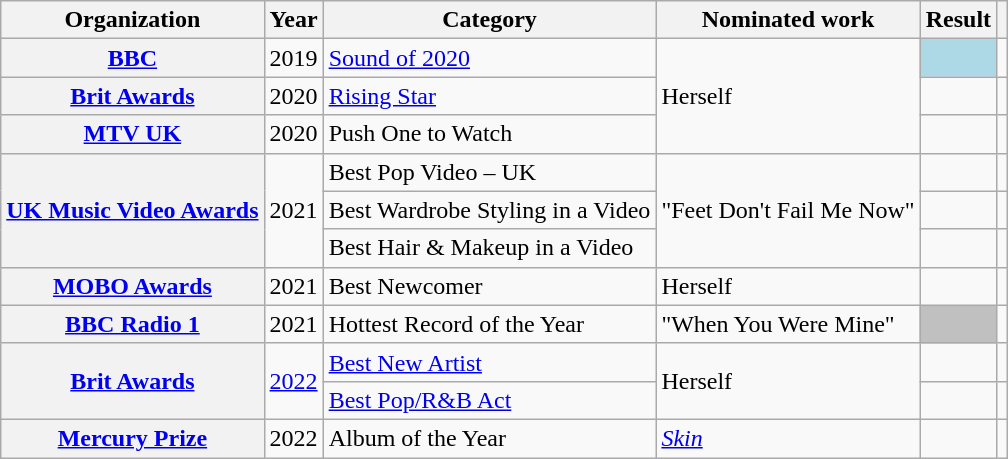<table class="wikitable sortable plainrowheaders">
<tr>
<th scope="col">Organization</th>
<th scope="col">Year</th>
<th scope="col">Category</th>
<th scope="col">Nominated work</th>
<th scope="col">Result</th>
<th scope="col" class="unsortable"></th>
</tr>
<tr>
<th rowspan="1" scope="row"><a href='#'>BBC</a></th>
<td>2019</td>
<td><a href='#'>Sound of 2020</a></td>
<td rowspan="3">Herself</td>
<td style="background:lightblue"></td>
<td rowspan="1" style="text-align:center;"></td>
</tr>
<tr>
<th rowspan="1" scope="row"><a href='#'>Brit Awards</a></th>
<td>2020</td>
<td><a href='#'>Rising Star</a></td>
<td></td>
<td rowspan="1" style="text-align:center;"></td>
</tr>
<tr>
<th rowspan="1" scope="row"><a href='#'>MTV UK</a></th>
<td>2020</td>
<td>Push One to Watch</td>
<td></td>
<td rowspan="1" style="text-align:center;"></td>
</tr>
<tr>
<th rowspan="3" scope="row"><a href='#'>UK Music Video Awards</a></th>
<td rowspan="3">2021</td>
<td>Best Pop Video – UK</td>
<td rowspan="3">"Feet Don't Fail Me Now"</td>
<td></td>
<td rowspan="1" style="text-align:center;"></td>
</tr>
<tr>
<td>Best Wardrobe Styling in a Video</td>
<td></td>
<td rowspan="1" style="text-align:center;"></td>
</tr>
<tr>
<td>Best Hair & Makeup in a Video</td>
<td></td>
<td rowspan="1" style="text-align:center;"></td>
</tr>
<tr>
<th rowspan="1" scope="row"><a href='#'>MOBO Awards</a></th>
<td>2021</td>
<td>Best Newcomer</td>
<td>Herself</td>
<td></td>
<td rowspan="1" style="text-align:center;"></td>
</tr>
<tr>
<th rowspan="1" scope="row"><a href='#'>BBC Radio 1</a></th>
<td>2021</td>
<td>Hottest Record of the Year</td>
<td>"When You Were Mine"</td>
<td style="background:silver"></td>
<td rowspan="1" style="text-align:center;"></td>
</tr>
<tr>
<th rowspan="2" scope="row"><a href='#'>Brit Awards</a></th>
<td rowspan="2"><a href='#'>2022</a></td>
<td><a href='#'>Best New Artist</a></td>
<td rowspan="2">Herself</td>
<td></td>
<td rowspan="1" style="text-align:center;"></td>
</tr>
<tr>
<td><a href='#'>Best Pop/R&B Act</a></td>
<td></td>
<td rowspan="1" style="text-align:center;"></td>
</tr>
<tr>
<th scope="row"><a href='#'>Mercury Prize</a></th>
<td>2022</td>
<td>Album of the Year</td>
<td><em><a href='#'>Skin</a></em></td>
<td></td>
<td style="text-align:center;"></td>
</tr>
</table>
